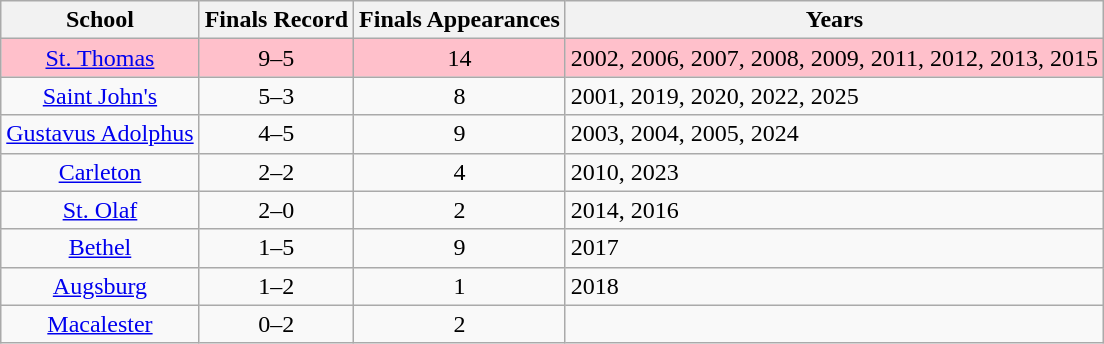<table class="wikitable sortable" style="text-align:center;">
<tr>
<th>School</th>
<th>Finals Record</th>
<th>Finals Appearances</th>
<th class=unsortable>Years</th>
</tr>
<tr bgcolor=pink>
<td><a href='#'>St. Thomas</a></td>
<td>9–5</td>
<td>14</td>
<td align=left>2002, 2006, 2007, 2008, 2009, 2011, 2012, 2013, 2015</td>
</tr>
<tr>
<td><a href='#'>Saint John's</a></td>
<td>5–3</td>
<td>8</td>
<td align=left>2001, 2019, 2020, 2022, 2025</td>
</tr>
<tr>
<td><a href='#'>Gustavus Adolphus</a></td>
<td>4–5</td>
<td>9</td>
<td align=left>2003, 2004, 2005, 2024</td>
</tr>
<tr>
<td><a href='#'>Carleton</a></td>
<td>2–2</td>
<td>4</td>
<td align=left>2010, 2023</td>
</tr>
<tr>
<td><a href='#'>St. Olaf</a></td>
<td>2–0</td>
<td>2</td>
<td align=left>2014, 2016</td>
</tr>
<tr>
<td><a href='#'>Bethel</a></td>
<td>1–5</td>
<td>9</td>
<td align=left>2017</td>
</tr>
<tr>
<td><a href='#'>Augsburg</a></td>
<td>1–2</td>
<td>1</td>
<td align=left>2018</td>
</tr>
<tr>
<td><a href='#'>Macalester</a></td>
<td>0–2</td>
<td>2</td>
<td align=left></td>
</tr>
</table>
